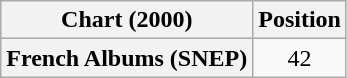<table class="wikitable plainrowheaders" style="text-align:center">
<tr>
<th scope="col">Chart (2000)</th>
<th scope="col">Position</th>
</tr>
<tr>
<th scope="row">French Albums (SNEP)</th>
<td>42</td>
</tr>
</table>
